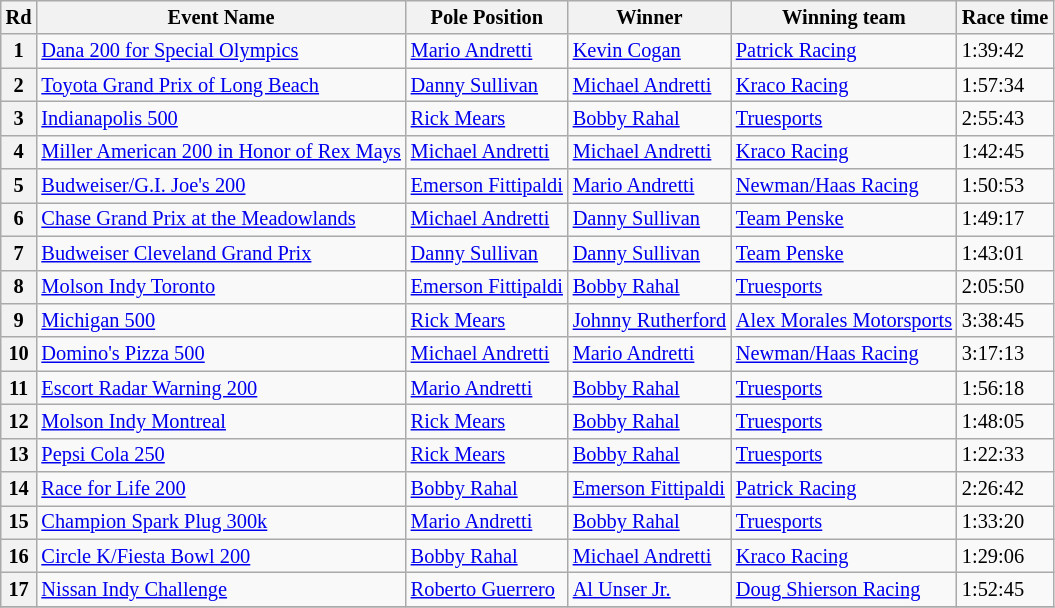<table class="wikitable" style="font-size: 85%;">
<tr>
<th>Rd</th>
<th>Event Name</th>
<th>Pole Position</th>
<th>Winner</th>
<th>Winning team</th>
<th>Race time</th>
</tr>
<tr>
<th>1</th>
<td><a href='#'>Dana 200 for Special Olympics</a></td>
<td> <a href='#'>Mario Andretti</a></td>
<td> <a href='#'>Kevin Cogan</a></td>
<td><a href='#'>Patrick Racing</a></td>
<td>1:39:42</td>
</tr>
<tr>
<th>2</th>
<td><a href='#'>Toyota Grand Prix of Long Beach</a></td>
<td> <a href='#'>Danny Sullivan</a></td>
<td> <a href='#'>Michael Andretti</a></td>
<td><a href='#'>Kraco Racing</a></td>
<td>1:57:34</td>
</tr>
<tr>
<th>3</th>
<td><a href='#'>Indianapolis 500</a></td>
<td> <a href='#'>Rick Mears</a></td>
<td> <a href='#'>Bobby Rahal</a></td>
<td><a href='#'>Truesports</a></td>
<td>2:55:43</td>
</tr>
<tr>
<th>4</th>
<td><a href='#'>Miller American 200 in Honor of Rex Mays</a></td>
<td> <a href='#'>Michael Andretti</a></td>
<td> <a href='#'>Michael Andretti</a></td>
<td><a href='#'>Kraco Racing</a></td>
<td>1:42:45</td>
</tr>
<tr>
<th>5</th>
<td><a href='#'>Budweiser/G.I. Joe's 200</a></td>
<td> <a href='#'>Emerson Fittipaldi</a></td>
<td> <a href='#'>Mario Andretti</a></td>
<td><a href='#'>Newman/Haas Racing</a></td>
<td>1:50:53</td>
</tr>
<tr>
<th>6</th>
<td><a href='#'>Chase Grand Prix at the Meadowlands</a></td>
<td> <a href='#'>Michael Andretti</a></td>
<td> <a href='#'>Danny Sullivan</a></td>
<td><a href='#'>Team Penske</a></td>
<td>1:49:17</td>
</tr>
<tr>
<th>7</th>
<td><a href='#'>Budweiser Cleveland Grand Prix</a></td>
<td> <a href='#'>Danny Sullivan</a></td>
<td> <a href='#'>Danny Sullivan</a></td>
<td><a href='#'>Team Penske</a></td>
<td>1:43:01</td>
</tr>
<tr>
<th>8</th>
<td><a href='#'>Molson Indy Toronto</a></td>
<td> <a href='#'>Emerson Fittipaldi</a></td>
<td> <a href='#'>Bobby Rahal</a></td>
<td><a href='#'>Truesports</a></td>
<td>2:05:50</td>
</tr>
<tr>
<th>9</th>
<td><a href='#'>Michigan 500</a></td>
<td> <a href='#'>Rick Mears</a></td>
<td> <a href='#'>Johnny Rutherford</a></td>
<td><a href='#'>Alex Morales Motorsports</a></td>
<td>3:38:45</td>
</tr>
<tr>
<th>10</th>
<td><a href='#'>Domino's Pizza 500</a></td>
<td> <a href='#'>Michael Andretti</a></td>
<td> <a href='#'>Mario Andretti</a></td>
<td><a href='#'>Newman/Haas Racing</a></td>
<td>3:17:13</td>
</tr>
<tr>
<th>11</th>
<td><a href='#'>Escort Radar Warning 200</a></td>
<td> <a href='#'>Mario Andretti</a></td>
<td> <a href='#'>Bobby Rahal</a></td>
<td><a href='#'>Truesports</a></td>
<td>1:56:18</td>
</tr>
<tr>
<th>12</th>
<td><a href='#'>Molson Indy Montreal</a></td>
<td> <a href='#'>Rick Mears</a></td>
<td> <a href='#'>Bobby Rahal</a></td>
<td><a href='#'>Truesports</a></td>
<td>1:48:05</td>
</tr>
<tr>
<th>13</th>
<td><a href='#'>Pepsi Cola 250</a></td>
<td> <a href='#'>Rick Mears</a></td>
<td> <a href='#'>Bobby Rahal</a></td>
<td><a href='#'>Truesports</a></td>
<td>1:22:33</td>
</tr>
<tr>
<th>14</th>
<td><a href='#'>Race for Life 200</a></td>
<td> <a href='#'>Bobby Rahal</a></td>
<td> <a href='#'>Emerson Fittipaldi</a></td>
<td><a href='#'>Patrick Racing</a></td>
<td>2:26:42</td>
</tr>
<tr>
<th>15</th>
<td><a href='#'>Champion Spark Plug 300k</a></td>
<td> <a href='#'>Mario Andretti</a></td>
<td> <a href='#'>Bobby Rahal</a></td>
<td><a href='#'>Truesports</a></td>
<td>1:33:20</td>
</tr>
<tr>
<th>16</th>
<td><a href='#'>Circle K/Fiesta Bowl 200</a></td>
<td> <a href='#'>Bobby Rahal</a></td>
<td> <a href='#'>Michael Andretti</a></td>
<td><a href='#'>Kraco Racing</a></td>
<td>1:29:06</td>
</tr>
<tr>
<th>17</th>
<td><a href='#'>Nissan Indy Challenge</a></td>
<td> <a href='#'>Roberto Guerrero</a></td>
<td> <a href='#'>Al Unser Jr.</a></td>
<td><a href='#'>Doug Shierson Racing</a></td>
<td>1:52:45</td>
</tr>
<tr>
</tr>
</table>
